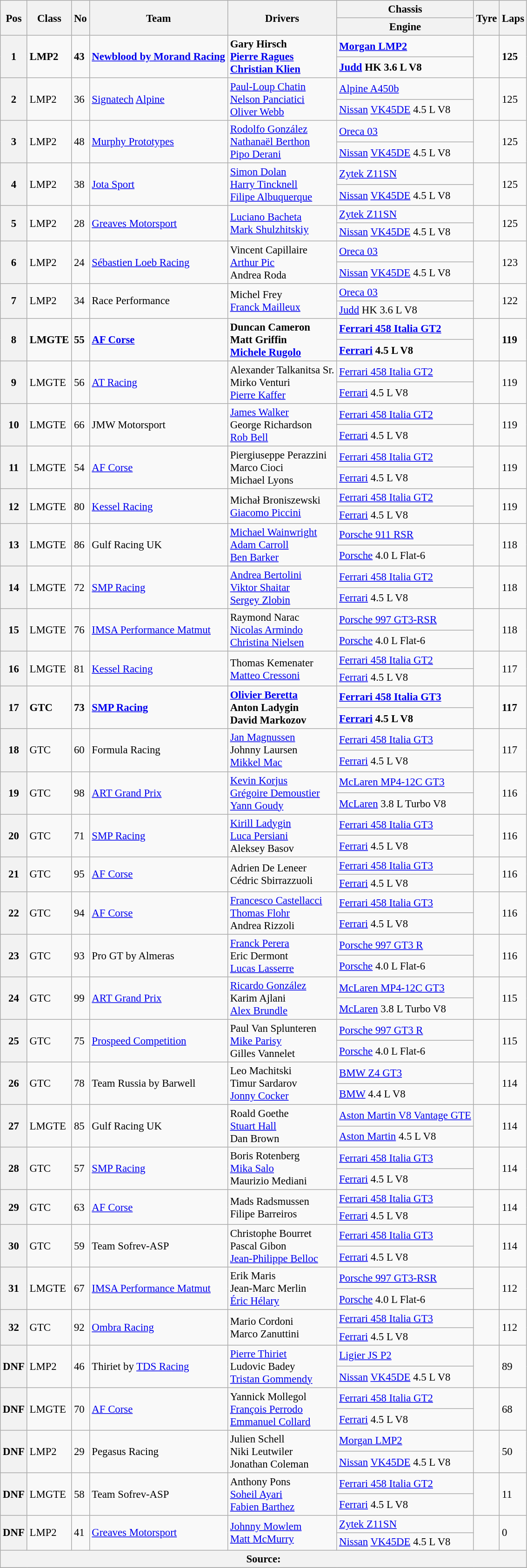<table class="wikitable" style="font-size: 95%;">
<tr>
<th rowspan=2>Pos</th>
<th rowspan=2>Class</th>
<th rowspan=2>No</th>
<th rowspan=2>Team</th>
<th rowspan=2>Drivers</th>
<th>Chassis</th>
<th rowspan=2>Tyre</th>
<th rowspan=2>Laps</th>
</tr>
<tr>
<th>Engine</th>
</tr>
<tr>
<th rowspan=2>1</th>
<td rowspan=2><strong>LMP2</strong></td>
<td rowspan=2><strong>43</strong></td>
<td rowspan=2><strong> <a href='#'>Newblood by Morand Racing</a></strong></td>
<td rowspan=2><strong> Gary Hirsch<br> <a href='#'>Pierre Ragues</a><br> <a href='#'>Christian Klien</a></strong></td>
<td><strong><a href='#'>Morgan LMP2</a></strong></td>
<td rowspan=2></td>
<td rowspan=2><strong>125</strong></td>
</tr>
<tr>
<td><strong><a href='#'>Judd</a> HK 3.6 L V8</strong></td>
</tr>
<tr>
<th rowspan=2>2</th>
<td rowspan=2>LMP2</td>
<td rowspan=2>36</td>
<td rowspan=2> <a href='#'>Signatech</a> <a href='#'>Alpine</a></td>
<td rowspan=2> <a href='#'>Paul-Loup Chatin</a><br> <a href='#'>Nelson Panciatici</a><br> <a href='#'>Oliver Webb</a></td>
<td><a href='#'>Alpine A450b</a></td>
<td rowspan=2></td>
<td rowspan=2>125</td>
</tr>
<tr>
<td><a href='#'>Nissan</a> <a href='#'>VK45DE</a> 4.5 L V8</td>
</tr>
<tr>
<th rowspan=2>3</th>
<td rowspan=2>LMP2</td>
<td rowspan=2>48</td>
<td rowspan=2> <a href='#'>Murphy Prototypes</a></td>
<td rowspan=2> <a href='#'>Rodolfo González</a><br> <a href='#'>Nathanaël Berthon</a><br> <a href='#'>Pipo Derani</a></td>
<td><a href='#'>Oreca 03</a></td>
<td rowspan=2></td>
<td rowspan=2>125</td>
</tr>
<tr>
<td><a href='#'>Nissan</a> <a href='#'>VK45DE</a> 4.5 L V8</td>
</tr>
<tr>
<th rowspan=2>4</th>
<td rowspan=2>LMP2</td>
<td rowspan=2>38</td>
<td rowspan=2> <a href='#'>Jota Sport</a></td>
<td rowspan=2> <a href='#'>Simon Dolan</a><br> <a href='#'>Harry Tincknell</a><br> <a href='#'>Filipe Albuquerque</a></td>
<td><a href='#'>Zytek Z11SN</a></td>
<td rowspan=2></td>
<td rowspan=2>125</td>
</tr>
<tr>
<td><a href='#'>Nissan</a> <a href='#'>VK45DE</a> 4.5 L V8</td>
</tr>
<tr>
<th rowspan="2">5</th>
<td rowspan="2">LMP2</td>
<td rowspan="2">28</td>
<td rowspan="2"> <a href='#'>Greaves Motorsport</a></td>
<td rowspan="2"> <a href='#'>Luciano Bacheta</a><br> <a href='#'>Mark Shulzhitskiy</a></td>
<td><a href='#'>Zytek Z11SN</a></td>
<td rowspan="2"></td>
<td rowspan="2">125</td>
</tr>
<tr>
<td><a href='#'>Nissan</a> <a href='#'>VK45DE</a> 4.5 L V8</td>
</tr>
<tr>
<th rowspan="2">6</th>
<td rowspan="2">LMP2</td>
<td rowspan="2">24</td>
<td rowspan="2"> <a href='#'>Sébastien Loeb Racing</a></td>
<td rowspan="2"> Vincent Capillaire<br> <a href='#'>Arthur Pic</a><br> Andrea Roda</td>
<td><a href='#'>Oreca 03</a></td>
<td rowspan="2"></td>
<td rowspan="2">123</td>
</tr>
<tr>
<td><a href='#'>Nissan</a> <a href='#'>VK45DE</a> 4.5 L V8</td>
</tr>
<tr>
<th rowspan="2">7</th>
<td rowspan="2">LMP2</td>
<td rowspan="2">34</td>
<td rowspan="2"> Race Performance</td>
<td rowspan="2"> Michel Frey<br> <a href='#'>Franck Mailleux</a></td>
<td><a href='#'>Oreca 03</a></td>
<td rowspan="2"></td>
<td rowspan="2">122</td>
</tr>
<tr>
<td><a href='#'>Judd</a> HK 3.6 L V8</td>
</tr>
<tr>
<th rowspan="2">8</th>
<td rowspan="2"><strong>LMGTE</strong></td>
<td rowspan="2"><strong>55</strong></td>
<td rowspan="2"><strong> <a href='#'>AF Corse</a></strong></td>
<td rowspan="2"><strong> Duncan Cameron<br> Matt Griffin<br> <a href='#'>Michele Rugolo</a></strong></td>
<td><strong><a href='#'>Ferrari 458 Italia GT2</a></strong></td>
<td rowspan="2"></td>
<td rowspan="2"><strong>119</strong></td>
</tr>
<tr>
<td><strong><a href='#'>Ferrari</a> 4.5 L V8</strong></td>
</tr>
<tr>
<th rowspan=2>9</th>
<td rowspan=2>LMGTE</td>
<td rowspan=2>56</td>
<td rowspan=2> <a href='#'>AT Racing</a></td>
<td rowspan=2> Alexander Talkanitsa Sr.<br> Mirko Venturi<br> <a href='#'>Pierre Kaffer</a></td>
<td><a href='#'>Ferrari 458 Italia GT2</a></td>
<td rowspan=2></td>
<td rowspan=2>119</td>
</tr>
<tr>
<td><a href='#'>Ferrari</a> 4.5 L V8</td>
</tr>
<tr>
<th rowspan=2>10</th>
<td rowspan=2>LMGTE</td>
<td rowspan=2>66</td>
<td rowspan=2> JMW Motorsport</td>
<td rowspan=2> <a href='#'>James Walker</a><br> George Richardson<br> <a href='#'>Rob Bell</a></td>
<td><a href='#'>Ferrari 458 Italia GT2</a></td>
<td rowspan=2></td>
<td rowspan=2>119</td>
</tr>
<tr>
<td><a href='#'>Ferrari</a> 4.5 L V8</td>
</tr>
<tr>
<th rowspan=2>11</th>
<td rowspan=2>LMGTE</td>
<td rowspan=2>54</td>
<td rowspan=2> <a href='#'>AF Corse</a></td>
<td rowspan=2> Piergiuseppe Perazzini<br> Marco Cioci<br> Michael Lyons</td>
<td><a href='#'>Ferrari 458 Italia GT2</a></td>
<td rowspan=2></td>
<td rowspan=2>119</td>
</tr>
<tr>
<td><a href='#'>Ferrari</a> 4.5 L V8</td>
</tr>
<tr>
<th rowspan=2>12</th>
<td rowspan=2>LMGTE</td>
<td rowspan=2>80</td>
<td rowspan=2> <a href='#'>Kessel Racing</a></td>
<td rowspan=2> Michał Broniszewski<br> <a href='#'>Giacomo Piccini</a></td>
<td><a href='#'>Ferrari 458 Italia GT2</a></td>
<td rowspan=2></td>
<td rowspan=2>119</td>
</tr>
<tr>
<td><a href='#'>Ferrari</a> 4.5 L V8</td>
</tr>
<tr>
<th rowspan="2">13</th>
<td rowspan="2">LMGTE</td>
<td rowspan="2">86</td>
<td rowspan="2"> Gulf Racing UK</td>
<td rowspan="2"> <a href='#'>Michael Wainwright</a><br> <a href='#'>Adam Carroll</a><br> <a href='#'>Ben Barker</a></td>
<td><a href='#'>Porsche 911 RSR</a></td>
<td rowspan="2"></td>
<td rowspan="2">118</td>
</tr>
<tr>
<td><a href='#'>Porsche</a> 4.0 L Flat-6</td>
</tr>
<tr>
<th rowspan="2">14</th>
<td rowspan="2">LMGTE</td>
<td rowspan="2">72</td>
<td rowspan="2"> <a href='#'>SMP Racing</a></td>
<td rowspan="2"> <a href='#'>Andrea Bertolini</a><br> <a href='#'>Viktor Shaitar</a><br> <a href='#'>Sergey Zlobin</a></td>
<td><a href='#'>Ferrari 458 Italia GT2</a></td>
<td rowspan="2"></td>
<td rowspan="2">118</td>
</tr>
<tr>
<td><a href='#'>Ferrari</a> 4.5 L V8</td>
</tr>
<tr>
<th rowspan=2>15</th>
<td rowspan=2>LMGTE</td>
<td rowspan=2>76</td>
<td rowspan=2> <a href='#'>IMSA Performance Matmut</a></td>
<td rowspan=2> Raymond Narac<br> <a href='#'>Nicolas Armindo</a><br> <a href='#'>Christina Nielsen</a></td>
<td><a href='#'>Porsche 997 GT3-RSR</a></td>
<td rowspan=2></td>
<td rowspan=2>118</td>
</tr>
<tr>
<td><a href='#'>Porsche</a> 4.0 L Flat-6</td>
</tr>
<tr>
<th rowspan=2>16</th>
<td rowspan=2>LMGTE</td>
<td rowspan=2>81</td>
<td rowspan=2> <a href='#'>Kessel Racing</a></td>
<td rowspan=2> Thomas Kemenater<br> <a href='#'>Matteo Cressoni</a></td>
<td><a href='#'>Ferrari 458 Italia GT2</a></td>
<td rowspan=2></td>
<td rowspan=2>117</td>
</tr>
<tr>
<td><a href='#'>Ferrari</a> 4.5 L V8</td>
</tr>
<tr>
<th rowspan=2>17</th>
<td rowspan=2><strong>GTC</strong></td>
<td rowspan=2><strong>73</strong></td>
<td rowspan=2><strong> <a href='#'>SMP Racing</a></strong></td>
<td rowspan=2><strong> <a href='#'>Olivier Beretta</a><br> Anton Ladygin<br> David Markozov</strong></td>
<td><a href='#'><strong>Ferrari 458 Italia GT3</strong></a></td>
<td rowspan=2></td>
<td rowspan=2><strong>117</strong></td>
</tr>
<tr>
<td><strong><a href='#'>Ferrari</a> 4.5 L V8</strong></td>
</tr>
<tr>
<th rowspan=2>18</th>
<td rowspan=2>GTC</td>
<td rowspan=2>60</td>
<td rowspan=2> Formula Racing</td>
<td rowspan=2> <a href='#'>Jan Magnussen</a><br> Johnny Laursen<br> <a href='#'>Mikkel Mac</a></td>
<td><a href='#'>Ferrari 458 Italia GT3</a></td>
<td rowspan=2></td>
<td rowspan=2>117</td>
</tr>
<tr>
<td><a href='#'>Ferrari</a> 4.5 L V8</td>
</tr>
<tr>
<th rowspan=2>19</th>
<td rowspan=2>GTC</td>
<td rowspan=2>98</td>
<td rowspan=2> <a href='#'>ART Grand Prix</a></td>
<td rowspan=2> <a href='#'>Kevin Korjus</a><br> <a href='#'>Grégoire Demoustier</a><br> <a href='#'>Yann Goudy</a></td>
<td><a href='#'>McLaren MP4-12C GT3</a></td>
<td rowspan=2></td>
<td rowspan=2>116</td>
</tr>
<tr>
<td><a href='#'>McLaren</a> 3.8 L Turbo V8</td>
</tr>
<tr>
<th rowspan=2>20</th>
<td rowspan=2>GTC</td>
<td rowspan=2>71</td>
<td rowspan=2> <a href='#'>SMP Racing</a></td>
<td rowspan=2> <a href='#'>Kirill Ladygin</a><br> <a href='#'>Luca Persiani</a><br> Aleksey Basov</td>
<td><a href='#'>Ferrari 458 Italia GT3</a></td>
<td rowspan=2></td>
<td rowspan=2>116</td>
</tr>
<tr>
<td><a href='#'>Ferrari</a> 4.5 L V8</td>
</tr>
<tr>
<th rowspan=2>21</th>
<td rowspan=2>GTC</td>
<td rowspan=2>95</td>
<td rowspan=2> <a href='#'>AF Corse</a></td>
<td rowspan=2> Adrien De Leneer<br> Cédric Sbirrazzuoli</td>
<td><a href='#'>Ferrari 458 Italia GT3</a></td>
<td rowspan=2></td>
<td rowspan=2>116</td>
</tr>
<tr>
<td><a href='#'>Ferrari</a> 4.5 L V8</td>
</tr>
<tr>
<th rowspan=2>22</th>
<td rowspan=2>GTC</td>
<td rowspan=2>94</td>
<td rowspan=2> <a href='#'>AF Corse</a></td>
<td rowspan=2> <a href='#'>Francesco Castellacci</a><br> <a href='#'>Thomas Flohr</a><br> Andrea Rizzoli</td>
<td><a href='#'>Ferrari 458 Italia GT3</a></td>
<td rowspan=2></td>
<td rowspan=2>116</td>
</tr>
<tr>
<td><a href='#'>Ferrari</a> 4.5 L V8</td>
</tr>
<tr>
<th rowspan=2>23</th>
<td rowspan=2>GTC</td>
<td rowspan=2>93</td>
<td rowspan=2> Pro GT by Almeras</td>
<td rowspan=2> <a href='#'>Franck Perera</a><br> Eric Dermont<br> <a href='#'>Lucas Lasserre</a></td>
<td><a href='#'>Porsche 997 GT3 R</a></td>
<td rowspan=2></td>
<td rowspan=2>116</td>
</tr>
<tr>
<td><a href='#'>Porsche</a> 4.0 L Flat-6</td>
</tr>
<tr>
<th rowspan=2>24</th>
<td rowspan=2>GTC</td>
<td rowspan=2>99</td>
<td rowspan=2> <a href='#'>ART Grand Prix</a></td>
<td rowspan=2> <a href='#'>Ricardo González</a><br> Karim Ajlani<br> <a href='#'>Alex Brundle</a></td>
<td><a href='#'>McLaren MP4-12C GT3</a></td>
<td rowspan=2></td>
<td rowspan=2>115</td>
</tr>
<tr>
<td><a href='#'>McLaren</a> 3.8 L Turbo V8</td>
</tr>
<tr>
<th rowspan="2">25</th>
<td rowspan="2">GTC</td>
<td rowspan="2">75</td>
<td rowspan="2"> <a href='#'>Prospeed Competition</a></td>
<td rowspan="2"> Paul Van Splunteren<br> <a href='#'>Mike Parisy</a><br> Gilles Vannelet</td>
<td><a href='#'>Porsche 997 GT3 R</a></td>
<td rowspan="2"></td>
<td rowspan="2">115</td>
</tr>
<tr>
<td><a href='#'>Porsche</a> 4.0 L Flat-6</td>
</tr>
<tr>
<th rowspan="2">26</th>
<td rowspan="2">GTC</td>
<td rowspan="2">78</td>
<td rowspan="2"> Team Russia by Barwell</td>
<td rowspan="2"> Leo Machitski<br> Timur Sardarov<br> <a href='#'>Jonny Cocker</a></td>
<td><a href='#'>BMW Z4 GT3</a></td>
<td rowspan="2"></td>
<td rowspan="2">114</td>
</tr>
<tr>
<td><a href='#'>BMW</a> 4.4 L V8</td>
</tr>
<tr>
<th rowspan="2">27</th>
<td rowspan="2">LMGTE</td>
<td rowspan="2">85</td>
<td rowspan="2"> Gulf Racing UK</td>
<td rowspan="2"> Roald Goethe<br> <a href='#'>Stuart Hall</a><br> Dan Brown</td>
<td><a href='#'>Aston Martin V8 Vantage GTE</a></td>
<td rowspan="2"></td>
<td rowspan="2">114</td>
</tr>
<tr>
<td><a href='#'>Aston Martin</a> 4.5 L V8</td>
</tr>
<tr>
<th rowspan="2">28</th>
<td rowspan="2">GTC</td>
<td rowspan="2">57</td>
<td rowspan="2"> <a href='#'>SMP Racing</a></td>
<td rowspan="2"> Boris Rotenberg<br> <a href='#'>Mika Salo</a><br> Maurizio Mediani</td>
<td><a href='#'>Ferrari 458 Italia GT3</a></td>
<td rowspan="2"></td>
<td rowspan="2">114</td>
</tr>
<tr>
<td><a href='#'>Ferrari</a> 4.5 L V8</td>
</tr>
<tr>
<th rowspan="2">29</th>
<td rowspan="2">GTC</td>
<td rowspan="2">63</td>
<td rowspan="2"> <a href='#'>AF Corse</a></td>
<td rowspan="2"> Mads Radsmussen<br> Filipe Barreiros</td>
<td><a href='#'>Ferrari 458 Italia GT3</a></td>
<td rowspan="2"></td>
<td rowspan="2">114</td>
</tr>
<tr>
<td><a href='#'>Ferrari</a> 4.5 L V8</td>
</tr>
<tr>
<th rowspan="2">30</th>
<td rowspan="2">GTC</td>
<td rowspan="2">59</td>
<td rowspan="2"> Team Sofrev-ASP</td>
<td rowspan="2"> Christophe Bourret<br> Pascal Gibon<br> <a href='#'>Jean-Philippe Belloc</a></td>
<td><a href='#'>Ferrari 458 Italia GT3</a></td>
<td rowspan="2"></td>
<td rowspan="2">114</td>
</tr>
<tr>
<td><a href='#'>Ferrari</a> 4.5 L V8</td>
</tr>
<tr>
<th rowspan="2">31</th>
<td rowspan="2">LMGTE</td>
<td rowspan="2">67</td>
<td rowspan="2"> <a href='#'>IMSA Performance Matmut</a></td>
<td rowspan="2"> Erik Maris<br> Jean-Marc Merlin<br> <a href='#'>Éric Hélary</a></td>
<td><a href='#'>Porsche 997 GT3-RSR</a></td>
<td rowspan="2"></td>
<td rowspan="2">112</td>
</tr>
<tr>
<td><a href='#'>Porsche</a> 4.0 L Flat-6</td>
</tr>
<tr>
<th rowspan="2">32</th>
<td rowspan="2">GTC</td>
<td rowspan="2">92</td>
<td rowspan="2"> <a href='#'>Ombra Racing</a></td>
<td rowspan="2"> Mario Cordoni<br> Marco Zanuttini</td>
<td><a href='#'>Ferrari 458 Italia GT3</a></td>
<td rowspan="2"></td>
<td rowspan="2">112</td>
</tr>
<tr>
<td><a href='#'>Ferrari</a> 4.5 L V8</td>
</tr>
<tr>
<th rowspan="2">DNF</th>
<td rowspan="2">LMP2</td>
<td rowspan="2">46</td>
<td rowspan="2"> Thiriet by <a href='#'>TDS Racing</a></td>
<td rowspan="2"> <a href='#'>Pierre Thiriet</a><br> Ludovic Badey<br> <a href='#'>Tristan Gommendy</a></td>
<td><a href='#'>Ligier JS P2</a></td>
<td rowspan="2"></td>
<td rowspan="2">89</td>
</tr>
<tr>
<td><a href='#'>Nissan</a> <a href='#'>VK45DE</a> 4.5 L V8</td>
</tr>
<tr>
<th rowspan="2">DNF</th>
<td rowspan="2">LMGTE</td>
<td rowspan="2">70</td>
<td rowspan="2"> <a href='#'>AF Corse</a></td>
<td rowspan="2"> Yannick Mollegol<br> <a href='#'>François Perrodo</a><br> <a href='#'>Emmanuel Collard</a></td>
<td><a href='#'>Ferrari 458 Italia GT2</a></td>
<td rowspan="2"></td>
<td rowspan="2">68</td>
</tr>
<tr>
<td><a href='#'>Ferrari</a> 4.5 L V8</td>
</tr>
<tr>
<th rowspan="2">DNF</th>
<td rowspan="2">LMP2</td>
<td rowspan="2">29</td>
<td rowspan="2"> Pegasus Racing</td>
<td rowspan="2"> Julien Schell<br> Niki Leutwiler<br> Jonathan Coleman</td>
<td><a href='#'>Morgan LMP2</a></td>
<td rowspan="2"></td>
<td rowspan="2">50</td>
</tr>
<tr>
<td><a href='#'>Nissan</a> <a href='#'>VK45DE</a> 4.5 L V8</td>
</tr>
<tr>
<th rowspan="2">DNF</th>
<td rowspan="2">LMGTE</td>
<td rowspan="2">58</td>
<td rowspan="2"> Team Sofrev-ASP</td>
<td rowspan="2"> Anthony Pons<br> <a href='#'>Soheil Ayari</a><br> <a href='#'>Fabien Barthez</a></td>
<td><a href='#'>Ferrari 458 Italia GT2</a></td>
<td rowspan="2"></td>
<td rowspan="2">11</td>
</tr>
<tr>
<td><a href='#'>Ferrari</a> 4.5 L V8</td>
</tr>
<tr>
<th rowspan="2">DNF</th>
<td rowspan="2">LMP2</td>
<td rowspan="2">41</td>
<td rowspan="2"> <a href='#'>Greaves Motorsport</a></td>
<td rowspan="2"> <a href='#'>Johnny Mowlem</a><br> <a href='#'>Matt McMurry</a></td>
<td><a href='#'>Zytek Z11SN</a></td>
<td rowspan="2"></td>
<td rowspan="2">0</td>
</tr>
<tr>
<td><a href='#'>Nissan</a> <a href='#'>VK45DE</a> 4.5 L V8</td>
</tr>
<tr>
<th colspan="8">Source:</th>
</tr>
<tr>
</tr>
</table>
